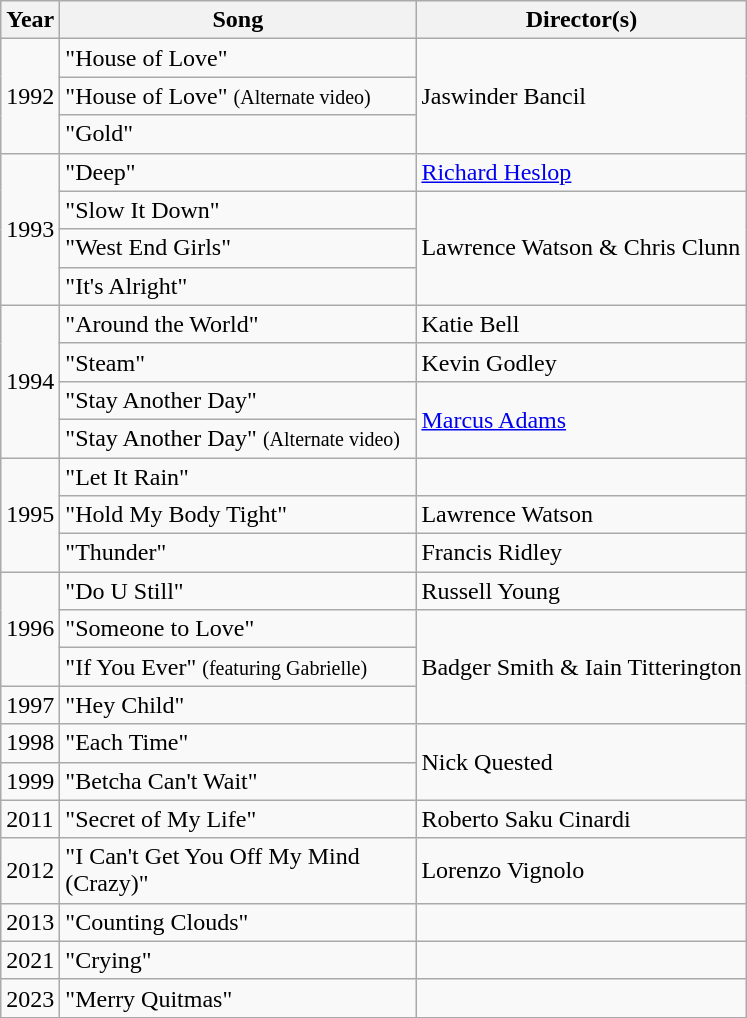<table class="wikitable">
<tr>
<th>Year</th>
<th width="230">Song</th>
<th>Director(s)</th>
</tr>
<tr>
<td rowspan="3">1992</td>
<td>"House of Love"</td>
<td rowspan="3">Jaswinder Bancil</td>
</tr>
<tr>
<td>"House of Love" <small>(Alternate video)</small></td>
</tr>
<tr>
<td>"Gold"</td>
</tr>
<tr>
<td rowspan="4">1993</td>
<td>"Deep"</td>
<td><a href='#'>Richard Heslop</a></td>
</tr>
<tr>
<td>"Slow It Down"</td>
<td rowspan="3">Lawrence Watson & Chris Clunn</td>
</tr>
<tr>
<td>"West End Girls"</td>
</tr>
<tr>
<td>"It's Alright"</td>
</tr>
<tr>
<td rowspan="4">1994</td>
<td>"Around the World"</td>
<td>Katie Bell</td>
</tr>
<tr>
<td>"Steam"</td>
<td>Kevin Godley</td>
</tr>
<tr>
<td>"Stay Another Day"</td>
<td rowspan="2"><a href='#'>Marcus Adams</a></td>
</tr>
<tr>
<td>"Stay Another Day" <small>(Alternate video)</small></td>
</tr>
<tr>
<td rowspan="3">1995</td>
<td>"Let It Rain"</td>
<td></td>
</tr>
<tr>
<td>"Hold My Body Tight"</td>
<td>Lawrence Watson</td>
</tr>
<tr>
<td>"Thunder"</td>
<td>Francis Ridley</td>
</tr>
<tr>
<td rowspan="3">1996</td>
<td>"Do U Still"</td>
<td>Russell Young</td>
</tr>
<tr>
<td>"Someone to Love"</td>
<td rowspan="3">Badger Smith & Iain Titterington</td>
</tr>
<tr>
<td>"If You Ever" <small>(featuring Gabrielle)</small></td>
</tr>
<tr>
<td>1997</td>
<td>"Hey Child"</td>
</tr>
<tr>
<td>1998</td>
<td>"Each Time"</td>
<td rowspan="2">Nick Quested</td>
</tr>
<tr>
<td>1999</td>
<td>"Betcha Can't Wait"</td>
</tr>
<tr>
<td>2011</td>
<td>"Secret of My Life"</td>
<td>Roberto Saku Cinardi</td>
</tr>
<tr>
<td>2012</td>
<td>"I Can't Get You Off My Mind (Crazy)"</td>
<td>Lorenzo Vignolo</td>
</tr>
<tr>
<td>2013</td>
<td>"Counting Clouds"</td>
<td></td>
</tr>
<tr>
<td>2021</td>
<td>"Crying"</td>
<td></td>
</tr>
<tr>
<td>2023</td>
<td>"Merry Quitmas"</td>
<td></td>
</tr>
<tr>
</tr>
</table>
